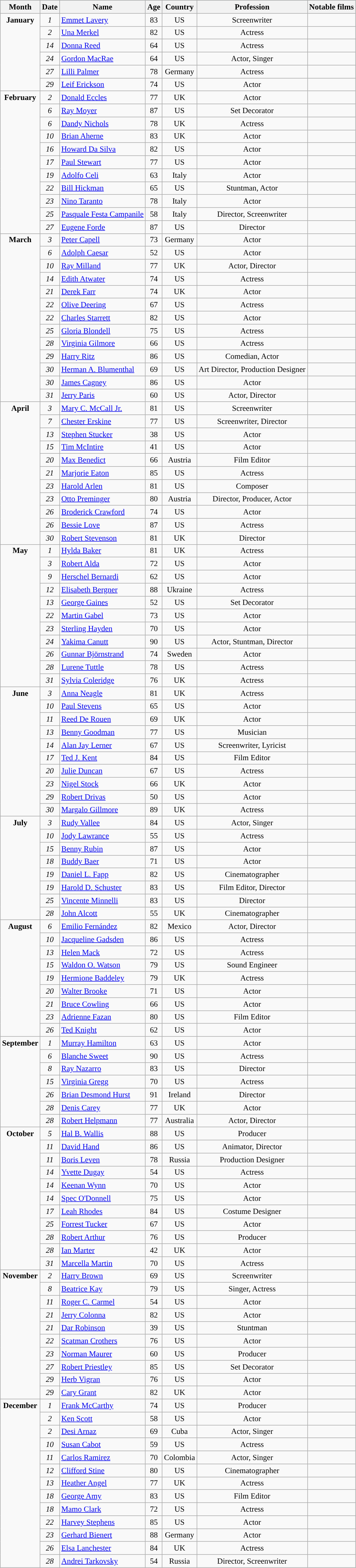<table class="wikitable sortable" style="font-size:90%;">
<tr style="background:#dae3e7; text-align:center;">
<th>Month</th>
<th>Date</th>
<th>Name</th>
<th>Age</th>
<th>Country</th>
<th>Profession</th>
<th>Notable films</th>
</tr>
<tr>
<td rowspan=6 style="text-align:center; vertical-align:top;"><strong>January</strong></td>
<td style="text-align:center;"><em>1</em></td>
<td><a href='#'>Emmet Lavery</a></td>
<td style="text-align:center;">83</td>
<td style="text-align:center;">US</td>
<td style="text-align:center;">Screenwriter</td>
<td></td>
</tr>
<tr>
<td style="text-align:center;"><em>2</em></td>
<td><a href='#'>Una Merkel</a></td>
<td style="text-align:center;">82</td>
<td style="text-align:center;">US</td>
<td style="text-align:center;">Actress</td>
<td></td>
</tr>
<tr>
<td style="text-align:center;"><em>14</em></td>
<td><a href='#'>Donna Reed</a></td>
<td style="text-align:center;">64</td>
<td style="text-align:center;">US</td>
<td style="text-align:center;">Actress</td>
<td></td>
</tr>
<tr>
<td style="text-align:center;"><em>24</em></td>
<td><a href='#'>Gordon MacRae</a></td>
<td style="text-align:center;">64</td>
<td style="text-align:center;">US</td>
<td style="text-align:center;">Actor, Singer</td>
<td></td>
</tr>
<tr>
<td style="text-align:center;"><em>27</em></td>
<td><a href='#'>Lilli Palmer</a></td>
<td style="text-align:center;">78</td>
<td style="text-align:center;">Germany</td>
<td style="text-align:center;">Actress</td>
<td></td>
</tr>
<tr>
<td style="text-align:center;"><em>29</em></td>
<td><a href='#'>Leif Erickson</a></td>
<td style="text-align:center;">74</td>
<td style="text-align:center;">US</td>
<td style="text-align:center;">Actor</td>
<td></td>
</tr>
<tr>
<td rowspan=11 style="text-align:center; vertical-align:top;"><strong>February</strong></td>
<td style="text-align:center;"><em>2</em></td>
<td><a href='#'>Donald Eccles</a></td>
<td style="text-align:center;">77</td>
<td style="text-align:center;">UK</td>
<td style="text-align:center;">Actor</td>
<td></td>
</tr>
<tr>
<td style="text-align:center;"><em>6</em></td>
<td><a href='#'>Ray Moyer</a></td>
<td style="text-align:center;">87</td>
<td style="text-align:center;">US</td>
<td style="text-align:center;">Set Decorator</td>
<td></td>
</tr>
<tr>
<td style="text-align:center;"><em>6</em></td>
<td><a href='#'>Dandy Nichols</a></td>
<td style="text-align:center;">78</td>
<td style="text-align:center;">UK</td>
<td style="text-align:center;">Actress</td>
<td></td>
</tr>
<tr>
<td style="text-align:center;"><em>10</em></td>
<td><a href='#'>Brian Aherne</a></td>
<td style="text-align:center;">83</td>
<td style="text-align:center;">UK</td>
<td style="text-align:center;">Actor</td>
<td></td>
</tr>
<tr>
<td style="text-align:center;"><em>16</em></td>
<td><a href='#'>Howard Da Silva</a></td>
<td style="text-align:center;">82</td>
<td style="text-align:center;">US</td>
<td style="text-align:center;">Actor</td>
<td></td>
</tr>
<tr>
<td style="text-align:center;"><em>17</em></td>
<td><a href='#'>Paul Stewart</a></td>
<td style="text-align:center;">77</td>
<td style="text-align:center;">US</td>
<td style="text-align:center;">Actor</td>
<td></td>
</tr>
<tr>
<td style="text-align:center;"><em>19</em></td>
<td><a href='#'>Adolfo Celi</a></td>
<td style="text-align:center;">63</td>
<td style="text-align:center;">Italy</td>
<td style="text-align:center;">Actor</td>
<td></td>
</tr>
<tr>
<td style="text-align:center;"><em>22</em></td>
<td><a href='#'>Bill Hickman</a></td>
<td style="text-align:center;">65</td>
<td style="text-align:center;">US</td>
<td style="text-align:center;">Stuntman, Actor</td>
<td></td>
</tr>
<tr>
<td style="text-align:center;"><em>23</em></td>
<td><a href='#'>Nino Taranto</a></td>
<td style="text-align:center;">78</td>
<td style="text-align:center;">Italy</td>
<td style="text-align:center;">Actor</td>
<td></td>
</tr>
<tr>
<td style="text-align:center;"><em>25</em></td>
<td><a href='#'>Pasquale Festa Campanile</a></td>
<td style="text-align:center;">58</td>
<td style="text-align:center;">Italy</td>
<td style="text-align:center;">Director, Screenwriter</td>
<td></td>
</tr>
<tr>
<td style="text-align:center;"><em>27</em></td>
<td><a href='#'>Eugene Forde</a></td>
<td style="text-align:center;">87</td>
<td style="text-align:center;">US</td>
<td style="text-align:center;">Director</td>
<td></td>
</tr>
<tr>
<td rowspan=13 style="text-align:center; vertical-align:top;"><strong>March</strong></td>
<td style="text-align:center;"><em>3</em></td>
<td><a href='#'>Peter Capell</a></td>
<td style="text-align:center;">73</td>
<td style="text-align:center;">Germany</td>
<td style="text-align:center;">Actor</td>
<td></td>
</tr>
<tr>
<td style="text-align:center;"><em>6</em></td>
<td><a href='#'>Adolph Caesar</a></td>
<td style="text-align:center;">52</td>
<td style="text-align:center;">US</td>
<td style="text-align:center;">Actor</td>
<td></td>
</tr>
<tr>
<td style="text-align:center;"><em>10</em></td>
<td><a href='#'>Ray Milland</a></td>
<td style="text-align:center;">77</td>
<td style="text-align:center;">UK</td>
<td style="text-align:center;">Actor, Director</td>
<td></td>
</tr>
<tr>
<td style="text-align:center;"><em>14</em></td>
<td><a href='#'>Edith Atwater</a></td>
<td style="text-align:center;">74</td>
<td style="text-align:center;">US</td>
<td style="text-align:center;">Actress</td>
<td></td>
</tr>
<tr>
<td style="text-align:center;"><em>21</em></td>
<td><a href='#'>Derek Farr</a></td>
<td style="text-align:center;">74</td>
<td style="text-align:center;">UK</td>
<td style="text-align:center;">Actor</td>
<td></td>
</tr>
<tr>
<td style="text-align:center;"><em>22</em></td>
<td><a href='#'>Olive Deering</a></td>
<td style="text-align:center;">67</td>
<td style="text-align:center;">US</td>
<td style="text-align:center;">Actress</td>
<td></td>
</tr>
<tr>
<td style="text-align:center;"><em>22</em></td>
<td><a href='#'>Charles Starrett</a></td>
<td style="text-align:center;">82</td>
<td style="text-align:center;">US</td>
<td style="text-align:center;">Actor</td>
<td></td>
</tr>
<tr>
<td style="text-align:center;"><em>25</em></td>
<td><a href='#'>Gloria Blondell</a></td>
<td style="text-align:center;">75</td>
<td style="text-align:center;">US</td>
<td style="text-align:center;">Actress</td>
<td></td>
</tr>
<tr>
<td style="text-align:center;"><em>28</em></td>
<td><a href='#'>Virginia Gilmore</a></td>
<td style="text-align:center;">66</td>
<td style="text-align:center;">US</td>
<td style="text-align:center;">Actress</td>
<td></td>
</tr>
<tr>
<td style="text-align:center;"><em>29</em></td>
<td><a href='#'>Harry Ritz</a></td>
<td style="text-align:center;">86</td>
<td style="text-align:center;">US</td>
<td style="text-align:center;">Comedian, Actor</td>
<td></td>
</tr>
<tr>
<td style="text-align:center;"><em>30</em></td>
<td><a href='#'>Herman A. Blumenthal</a></td>
<td style="text-align:center;">69</td>
<td style="text-align:center;">US</td>
<td style="text-align:center;">Art Director, Production Designer</td>
<td></td>
</tr>
<tr>
<td style="text-align:center;"><em>30</em></td>
<td><a href='#'>James Cagney</a></td>
<td style="text-align:center;">86</td>
<td style="text-align:center;">US</td>
<td style="text-align:center;">Actor</td>
<td></td>
</tr>
<tr>
<td style="text-align:center;"><em>31</em></td>
<td><a href='#'>Jerry Paris</a></td>
<td style="text-align:center;">60</td>
<td style="text-align:center;">US</td>
<td style="text-align:center;">Actor, Director</td>
<td></td>
</tr>
<tr>
<td rowspan=11 style="text-align:center; vertical-align:top;"><strong>April</strong></td>
<td style="text-align:center;"><em>3</em></td>
<td><a href='#'>Mary C. McCall Jr.</a></td>
<td style="text-align:center;">81</td>
<td style="text-align:center;">US</td>
<td style="text-align:center;">Screenwriter</td>
<td></td>
</tr>
<tr>
<td style="text-align:center;"><em>7</em></td>
<td><a href='#'>Chester Erskine</a></td>
<td style="text-align:center;">77</td>
<td style="text-align:center;">US</td>
<td style="text-align:center;">Screenwriter, Director</td>
<td></td>
</tr>
<tr>
<td style="text-align:center;"><em>13</em></td>
<td><a href='#'>Stephen Stucker</a></td>
<td style="text-align:center;">38</td>
<td style="text-align:center;">US</td>
<td style="text-align:center;">Actor</td>
<td></td>
</tr>
<tr>
<td style="text-align:center;"><em>15</em></td>
<td><a href='#'>Tim McIntire</a></td>
<td style="text-align:center;">41</td>
<td style="text-align:center;">US</td>
<td style="text-align:center;">Actor</td>
<td></td>
</tr>
<tr>
<td style="text-align:center;"><em>20</em></td>
<td><a href='#'>Max Benedict</a></td>
<td style="text-align:center;">66</td>
<td style="text-align:center;">Austria</td>
<td style="text-align:center;">Film Editor</td>
<td></td>
</tr>
<tr>
<td style="text-align:center;"><em>21</em></td>
<td><a href='#'>Marjorie Eaton</a></td>
<td style="text-align:center;">85</td>
<td style="text-align:center;">US</td>
<td style="text-align:center;">Actress</td>
<td></td>
</tr>
<tr>
<td style="text-align:center;"><em>23</em></td>
<td><a href='#'>Harold Arlen</a></td>
<td style="text-align:center;">81</td>
<td style="text-align:center;">US</td>
<td style="text-align:center;">Composer</td>
<td></td>
</tr>
<tr>
<td style="text-align:center;"><em>23</em></td>
<td><a href='#'>Otto Preminger</a></td>
<td style="text-align:center;">80</td>
<td style="text-align:center;">Austria</td>
<td style="text-align:center;">Director, Producer, Actor</td>
<td></td>
</tr>
<tr>
<td style="text-align:center;"><em>26</em></td>
<td><a href='#'>Broderick Crawford</a></td>
<td style="text-align:center;">74</td>
<td style="text-align:center;">US</td>
<td style="text-align:center;">Actor</td>
<td></td>
</tr>
<tr>
<td style="text-align:center;"><em>26</em></td>
<td><a href='#'>Bessie Love</a></td>
<td style="text-align:center;">87</td>
<td style="text-align:center;">US</td>
<td style="text-align:center;">Actress</td>
<td></td>
</tr>
<tr>
<td style="text-align:center;"><em>30</em></td>
<td><a href='#'>Robert Stevenson</a></td>
<td style="text-align:center;">81</td>
<td style="text-align:center;">UK</td>
<td style="text-align:center;">Director</td>
<td></td>
</tr>
<tr>
<td rowspan=11 style="text-align:center; vertical-align:top;"><strong>May</strong></td>
<td style="text-align:center;"><em>1</em></td>
<td><a href='#'>Hylda Baker</a></td>
<td style="text-align:center;">81</td>
<td style="text-align:center;">UK</td>
<td style="text-align:center;">Actress</td>
<td></td>
</tr>
<tr>
<td style="text-align:center;"><em>3</em></td>
<td><a href='#'>Robert Alda</a></td>
<td style="text-align:center;">72</td>
<td style="text-align:center;">US</td>
<td style="text-align:center;">Actor</td>
<td></td>
</tr>
<tr>
<td style="text-align:center;"><em>9</em></td>
<td><a href='#'>Herschel Bernardi</a></td>
<td style="text-align:center;">62</td>
<td style="text-align:center;">US</td>
<td style="text-align:center;">Actor</td>
<td></td>
</tr>
<tr>
<td style="text-align:center;"><em>12</em></td>
<td><a href='#'>Elisabeth Bergner</a></td>
<td style="text-align:center;">88</td>
<td style="text-align:center;">Ukraine</td>
<td style="text-align:center;">Actress</td>
<td></td>
</tr>
<tr>
<td style="text-align:center;"><em>13</em></td>
<td><a href='#'>George Gaines</a></td>
<td style="text-align:center;">52</td>
<td style="text-align:center;">US</td>
<td style="text-align:center;">Set Decorator</td>
<td></td>
</tr>
<tr>
<td style="text-align:center;"><em>22</em></td>
<td><a href='#'>Martin Gabel</a></td>
<td style="text-align:center;">73</td>
<td style="text-align:center;">US</td>
<td style="text-align:center;">Actor</td>
<td></td>
</tr>
<tr>
<td style="text-align:center;"><em>23</em></td>
<td><a href='#'>Sterling Hayden</a></td>
<td style="text-align:center;">70</td>
<td style="text-align:center;">US</td>
<td style="text-align:center;">Actor</td>
<td></td>
</tr>
<tr>
<td style="text-align:center;"><em>24</em></td>
<td><a href='#'>Yakima Canutt</a></td>
<td style="text-align:center;">90</td>
<td style="text-align:center;">US</td>
<td style="text-align:center;">Actor, Stuntman, Director</td>
<td></td>
</tr>
<tr>
<td style="text-align:center;"><em>26</em></td>
<td><a href='#'>Gunnar Björnstrand</a></td>
<td style="text-align:center;">74</td>
<td style="text-align:center;">Sweden</td>
<td style="text-align:center;">Actor</td>
<td></td>
</tr>
<tr>
<td style="text-align:center;"><em>28</em></td>
<td><a href='#'>Lurene Tuttle</a></td>
<td style="text-align:center;">78</td>
<td style="text-align:center;">US</td>
<td style="text-align:center;">Actress</td>
<td></td>
</tr>
<tr>
<td style="text-align:center;"><em>31</em></td>
<td><a href='#'>Sylvia Coleridge</a></td>
<td style="text-align:center;">76</td>
<td style="text-align:center;">UK</td>
<td style="text-align:center;">Actress</td>
<td></td>
</tr>
<tr>
<td rowspan=10 style="text-align:center; vertical-align:top;"><strong>June</strong></td>
<td style="text-align:center;"><em>3</em></td>
<td><a href='#'>Anna Neagle</a></td>
<td style="text-align:center;">81</td>
<td style="text-align:center;">UK</td>
<td style="text-align:center;">Actress</td>
<td></td>
</tr>
<tr>
<td style="text-align:center;"><em>10</em></td>
<td><a href='#'>Paul Stevens</a></td>
<td style="text-align:center;">65</td>
<td style="text-align:center;">US</td>
<td style="text-align:center;">Actor</td>
<td></td>
</tr>
<tr>
<td style="text-align:center;"><em>11</em></td>
<td><a href='#'>Reed De Rouen</a></td>
<td style="text-align:center;">69</td>
<td style="text-align:center;">UK</td>
<td style="text-align:center;">Actor</td>
<td></td>
</tr>
<tr>
<td style="text-align:center;"><em>13</em></td>
<td><a href='#'>Benny Goodman</a></td>
<td style="text-align:center;">77</td>
<td style="text-align:center;">US</td>
<td style="text-align:center;">Musician</td>
<td></td>
</tr>
<tr>
<td style="text-align:center;"><em>14</em></td>
<td><a href='#'>Alan Jay Lerner</a></td>
<td style="text-align:center;">67</td>
<td style="text-align:center;">US</td>
<td style="text-align:center;">Screenwriter, Lyricist</td>
<td></td>
</tr>
<tr>
<td style="text-align:center;"><em>17</em></td>
<td><a href='#'>Ted J. Kent</a></td>
<td style="text-align:center;">84</td>
<td style="text-align:center;">US</td>
<td style="text-align:center;">Film Editor</td>
<td></td>
</tr>
<tr>
<td style="text-align:center;"><em>20</em></td>
<td><a href='#'>Julie Duncan</a></td>
<td style="text-align:center;">67</td>
<td style="text-align:center;">US</td>
<td style="text-align:center;">Actress</td>
<td></td>
</tr>
<tr>
<td style="text-align:center;"><em>23</em></td>
<td><a href='#'>Nigel Stock</a></td>
<td style="text-align:center;">66</td>
<td style="text-align:center;">UK</td>
<td style="text-align:center;">Actor</td>
<td></td>
</tr>
<tr>
<td style="text-align:center;"><em>29</em></td>
<td><a href='#'>Robert Drivas</a></td>
<td style="text-align:center;">50</td>
<td style="text-align:center;">US</td>
<td style="text-align:center;">Actor</td>
<td></td>
</tr>
<tr>
<td style="text-align:center;"><em>30</em></td>
<td><a href='#'>Margalo Gillmore</a></td>
<td style="text-align:center;">89</td>
<td style="text-align:center;">UK</td>
<td style="text-align:center;">Actress</td>
<td></td>
</tr>
<tr>
<td rowspan=8 style="text-align:center; vertical-align:top;"><strong>July</strong></td>
<td style="text-align:center;"><em>3</em></td>
<td><a href='#'>Rudy Vallee</a></td>
<td style="text-align:center;">84</td>
<td style="text-align:center;">US</td>
<td style="text-align:center;">Actor, Singer</td>
<td></td>
</tr>
<tr>
<td style="text-align:center;"><em>10</em></td>
<td><a href='#'>Jody Lawrance</a></td>
<td style="text-align:center;">55</td>
<td style="text-align:center;">US</td>
<td style="text-align:center;">Actress</td>
<td></td>
</tr>
<tr>
<td style="text-align:center;"><em>15</em></td>
<td><a href='#'>Benny Rubin</a></td>
<td style="text-align:center;">87</td>
<td style="text-align:center;">US</td>
<td style="text-align:center;">Actor</td>
<td></td>
</tr>
<tr>
<td style="text-align:center;"><em>18</em></td>
<td><a href='#'>Buddy Baer</a></td>
<td style="text-align:center;">71</td>
<td style="text-align:center;">US</td>
<td style="text-align:center;">Actor</td>
<td></td>
</tr>
<tr>
<td style="text-align:center;"><em>19</em></td>
<td><a href='#'>Daniel L. Fapp</a></td>
<td style="text-align:center;">82</td>
<td style="text-align:center;">US</td>
<td style="text-align:center;">Cinematographer</td>
<td></td>
</tr>
<tr>
<td style="text-align:center;"><em>19</em></td>
<td><a href='#'>Harold D. Schuster</a></td>
<td style="text-align:center;">83</td>
<td style="text-align:center;">US</td>
<td style="text-align:center;">Film Editor, Director</td>
<td></td>
</tr>
<tr>
<td style="text-align:center;"><em>25</em></td>
<td><a href='#'>Vincente Minnelli</a></td>
<td style="text-align:center;">83</td>
<td style="text-align:center;">US</td>
<td style="text-align:center;">Director</td>
<td></td>
</tr>
<tr>
<td style="text-align:center;"><em>28</em></td>
<td><a href='#'>John Alcott</a></td>
<td style="text-align:center;">55</td>
<td style="text-align:center;">UK</td>
<td style="text-align:center;">Cinematographer</td>
<td></td>
</tr>
<tr>
<td rowspan=9 style="text-align:center; vertical-align:top;"><strong>August</strong></td>
<td style="text-align:center;"><em>6</em></td>
<td><a href='#'>Emilio Fernández</a></td>
<td style="text-align:center;">82</td>
<td style="text-align:center;">Mexico</td>
<td style="text-align:center;">Actor, Director</td>
<td></td>
</tr>
<tr>
<td style="text-align:center;"><em>10</em></td>
<td><a href='#'>Jacqueline Gadsden</a></td>
<td style="text-align:center;">86</td>
<td style="text-align:center;">US</td>
<td style="text-align:center;">Actress</td>
<td></td>
</tr>
<tr>
<td style="text-align:center;"><em>13</em></td>
<td><a href='#'>Helen Mack</a></td>
<td style="text-align:center;">72</td>
<td style="text-align:center;">US</td>
<td style="text-align:center;">Actress</td>
<td></td>
</tr>
<tr>
<td style="text-align:center;"><em>15</em></td>
<td><a href='#'>Waldon O. Watson</a></td>
<td style="text-align:center;">79</td>
<td style="text-align:center;">US</td>
<td style="text-align:center;">Sound Engineer</td>
<td></td>
</tr>
<tr>
<td style="text-align:center;"><em>19</em></td>
<td><a href='#'>Hermione Baddeley</a></td>
<td style="text-align:center;">79</td>
<td style="text-align:center;">UK</td>
<td style="text-align:center;">Actress</td>
<td></td>
</tr>
<tr>
<td style="text-align:center;"><em>20</em></td>
<td><a href='#'>Walter Brooke</a></td>
<td style="text-align:center;">71</td>
<td style="text-align:center;">US</td>
<td style="text-align:center;">Actor</td>
<td></td>
</tr>
<tr>
<td style="text-align:center;"><em>21</em></td>
<td><a href='#'>Bruce Cowling</a></td>
<td style="text-align:center;">66</td>
<td style="text-align:center;">US</td>
<td style="text-align:center;">Actor</td>
<td></td>
</tr>
<tr>
<td style="text-align:center;"><em>23</em></td>
<td><a href='#'>Adrienne Fazan</a></td>
<td style="text-align:center;">80</td>
<td style="text-align:center;">US</td>
<td style="text-align:center;">Film Editor</td>
<td></td>
</tr>
<tr>
<td style="text-align:center;"><em>26</em></td>
<td><a href='#'>Ted Knight</a></td>
<td style="text-align:center;">62</td>
<td style="text-align:center;">US</td>
<td style="text-align:center;">Actor</td>
<td></td>
</tr>
<tr>
<td rowspan=7 style="text-align:center; vertical-align:top;"><strong>September</strong></td>
<td style="text-align:center;"><em>1</em></td>
<td><a href='#'>Murray Hamilton</a></td>
<td style="text-align:center;">63</td>
<td style="text-align:center;">US</td>
<td style="text-align:center;">Actor</td>
<td></td>
</tr>
<tr>
<td style="text-align:center;"><em>6</em></td>
<td><a href='#'>Blanche Sweet</a></td>
<td style="text-align:center;">90</td>
<td style="text-align:center;">US</td>
<td style="text-align:center;">Actress</td>
<td></td>
</tr>
<tr>
<td style="text-align:center;"><em>8</em></td>
<td><a href='#'>Ray Nazarro</a></td>
<td style="text-align:center;">83</td>
<td style="text-align:center;">US</td>
<td style="text-align:center;">Director</td>
<td></td>
</tr>
<tr>
<td style="text-align:center;"><em>15</em></td>
<td><a href='#'>Virginia Gregg</a></td>
<td style="text-align:center;">70</td>
<td style="text-align:center;">US</td>
<td style="text-align:center;">Actress</td>
<td></td>
</tr>
<tr>
<td style="text-align:center;"><em>26</em></td>
<td><a href='#'>Brian Desmond Hurst</a></td>
<td style="text-align:center;">91</td>
<td style="text-align:center;">Ireland</td>
<td style="text-align:center;">Director</td>
<td></td>
</tr>
<tr>
<td style="text-align:center;"><em>28</em></td>
<td><a href='#'>Denis Carey</a></td>
<td style="text-align:center;">77</td>
<td style="text-align:center;">UK</td>
<td style="text-align:center;">Actor</td>
<td></td>
</tr>
<tr>
<td style="text-align:center;"><em>28</em></td>
<td><a href='#'>Robert Helpmann</a></td>
<td style="text-align:center;">77</td>
<td style="text-align:center;">Australia</td>
<td style="text-align:center;">Actor, Director</td>
<td></td>
</tr>
<tr>
<td rowspan=11 style="text-align:center; vertical-align:top;"><strong>October</strong></td>
<td style="text-align:center;"><em>5</em></td>
<td><a href='#'>Hal B. Wallis</a></td>
<td style="text-align:center;">88</td>
<td style="text-align:center;">US</td>
<td style="text-align:center;">Producer</td>
<td></td>
</tr>
<tr>
<td style="text-align:center;"><em>11</em></td>
<td><a href='#'>David Hand</a></td>
<td style="text-align:center;">86</td>
<td style="text-align:center;">US</td>
<td style="text-align:center;">Animator, Director</td>
<td></td>
</tr>
<tr>
<td style="text-align:center;"><em>11</em></td>
<td><a href='#'>Boris Leven</a></td>
<td style="text-align:center;">78</td>
<td style="text-align:center;">Russia</td>
<td style="text-align:center;">Production Designer</td>
<td></td>
</tr>
<tr>
<td style="text-align:center;"><em>14</em></td>
<td><a href='#'>Yvette Dugay</a></td>
<td style="text-align:center;">54</td>
<td style="text-align:center;">US</td>
<td style="text-align:center;">Actress</td>
<td></td>
</tr>
<tr>
<td style="text-align:center;"><em>14</em></td>
<td><a href='#'>Keenan Wynn</a></td>
<td style="text-align:center;">70</td>
<td style="text-align:center;">US</td>
<td style="text-align:center;">Actor</td>
<td></td>
</tr>
<tr>
<td style="text-align:center;"><em>14</em></td>
<td><a href='#'>Spec O'Donnell</a></td>
<td style="text-align:center;">75</td>
<td style="text-align:center;">US</td>
<td style="text-align:center;">Actor</td>
<td></td>
</tr>
<tr>
<td style="text-align:center;"><em>17</em></td>
<td><a href='#'>Leah Rhodes</a></td>
<td style="text-align:center;">84</td>
<td style="text-align:center;">US</td>
<td style="text-align:center;">Costume Designer</td>
<td></td>
</tr>
<tr>
<td style="text-align:center;"><em>25</em></td>
<td><a href='#'>Forrest Tucker</a></td>
<td style="text-align:center;">67</td>
<td style="text-align:center;">US</td>
<td style="text-align:center;">Actor</td>
<td></td>
</tr>
<tr>
<td style="text-align:center;"><em>28</em></td>
<td><a href='#'>Robert Arthur</a></td>
<td style="text-align:center;">76</td>
<td style="text-align:center;">US</td>
<td style="text-align:center;">Producer</td>
<td></td>
</tr>
<tr>
<td style="text-align:center;"><em>28</em></td>
<td><a href='#'>Ian Marter</a></td>
<td style="text-align:center;">42</td>
<td style="text-align:center;">UK</td>
<td style="text-align:center;">Actor</td>
<td></td>
</tr>
<tr>
<td style="text-align:center;"><em>31</em></td>
<td><a href='#'>Marcella Martin</a></td>
<td style="text-align:center;">70</td>
<td style="text-align:center;">US</td>
<td style="text-align:center;">Actress</td>
<td></td>
</tr>
<tr>
<td rowspan=10 style="text-align:center; vertical-align:top;"><strong>November</strong></td>
<td style="text-align:center;"><em>2</em></td>
<td><a href='#'>Harry Brown</a></td>
<td style="text-align:center;">69</td>
<td style="text-align:center;">US</td>
<td style="text-align:center;">Screenwriter</td>
<td></td>
</tr>
<tr>
<td style="text-align:center;"><em>8</em></td>
<td><a href='#'>Beatrice Kay</a></td>
<td style="text-align:center;">79</td>
<td style="text-align:center;">US</td>
<td style="text-align:center;">Singer, Actress</td>
<td></td>
</tr>
<tr>
<td style="text-align:center;"><em>11</em></td>
<td><a href='#'>Roger C. Carmel</a></td>
<td style="text-align:center;">54</td>
<td style="text-align:center;">US</td>
<td style="text-align:center;">Actor</td>
<td></td>
</tr>
<tr>
<td style="text-align:center;"><em>21</em></td>
<td><a href='#'>Jerry Colonna</a></td>
<td style="text-align:center;">82</td>
<td style="text-align:center;">US</td>
<td style="text-align:center;">Actor</td>
<td></td>
</tr>
<tr>
<td style="text-align:center;"><em>21</em></td>
<td><a href='#'>Dar Robinson</a></td>
<td style="text-align:center;">39</td>
<td style="text-align:center;">US</td>
<td style="text-align:center;">Stuntman</td>
<td></td>
</tr>
<tr>
<td style="text-align:center;"><em>22</em></td>
<td><a href='#'>Scatman Crothers</a></td>
<td style="text-align:center;">76</td>
<td style="text-align:center;">US</td>
<td style="text-align:center;">Actor</td>
<td></td>
</tr>
<tr>
<td style="text-align:center;"><em>23</em></td>
<td><a href='#'>Norman Maurer</a></td>
<td style="text-align:center;">60</td>
<td style="text-align:center;">US</td>
<td style="text-align:center;">Producer</td>
<td></td>
</tr>
<tr>
<td style="text-align:center;"><em>27</em></td>
<td><a href='#'>Robert Priestley</a></td>
<td style="text-align:center;">85</td>
<td style="text-align:center;">US</td>
<td style="text-align:center;">Set Decorator</td>
<td></td>
</tr>
<tr>
<td style="text-align:center;"><em>29</em></td>
<td><a href='#'>Herb Vigran</a></td>
<td style="text-align:center;">76</td>
<td style="text-align:center;">US</td>
<td style="text-align:center;">Actor</td>
<td></td>
</tr>
<tr>
<td style="text-align:center;"><em>29</em></td>
<td><a href='#'>Cary Grant</a></td>
<td style="text-align:center;">82</td>
<td style="text-align:center;">UK</td>
<td style="text-align:center;">Actor</td>
<td></td>
</tr>
<tr>
<td rowspan=13 style="text-align:center; vertical-align:top;"><strong>December</strong></td>
<td style="text-align:center;"><em>1</em></td>
<td><a href='#'>Frank McCarthy</a></td>
<td style="text-align:center;">74</td>
<td style="text-align:center;">US</td>
<td style="text-align:center;">Producer</td>
<td></td>
</tr>
<tr>
<td style="text-align:center;"><em>2</em></td>
<td><a href='#'>Ken Scott</a></td>
<td style="text-align:center;">58</td>
<td style="text-align:center;">US</td>
<td style="text-align:center;">Actor</td>
<td></td>
</tr>
<tr>
<td style="text-align:center;"><em>2</em></td>
<td><a href='#'>Desi Arnaz</a></td>
<td style="text-align:center;">69</td>
<td style="text-align:center;">Cuba</td>
<td style="text-align:center;">Actor, Singer</td>
<td></td>
</tr>
<tr>
<td style="text-align:center;"><em>10</em></td>
<td><a href='#'>Susan Cabot</a></td>
<td style="text-align:center;">59</td>
<td style="text-align:center;">US</td>
<td style="text-align:center;">Actress</td>
<td></td>
</tr>
<tr>
<td style="text-align:center;"><em>11</em></td>
<td><a href='#'>Carlos Ramirez</a></td>
<td style="text-align:center;">70</td>
<td style="text-align:center;">Colombia</td>
<td style="text-align:center;">Actor, Singer</td>
<td></td>
</tr>
<tr>
<td style="text-align:center;"><em>12</em></td>
<td><a href='#'>Clifford Stine</a></td>
<td style="text-align:center;">80</td>
<td style="text-align:center;">US</td>
<td style="text-align:center;">Cinematographer</td>
<td></td>
</tr>
<tr>
<td style="text-align:center;"><em>13</em></td>
<td><a href='#'>Heather Angel</a></td>
<td style="text-align:center;">77</td>
<td style="text-align:center;">UK</td>
<td style="text-align:center;">Actress</td>
<td></td>
</tr>
<tr>
<td style="text-align:center;"><em>18</em></td>
<td><a href='#'>George Amy</a></td>
<td style="text-align:center;">83</td>
<td style="text-align:center;">US</td>
<td style="text-align:center;">Film Editor</td>
<td></td>
</tr>
<tr>
<td style="text-align:center;"><em>18</em></td>
<td><a href='#'>Mamo Clark</a></td>
<td style="text-align:center;">72</td>
<td style="text-align:center;">US</td>
<td style="text-align:center;">Actress</td>
<td></td>
</tr>
<tr>
<td style="text-align:center;"><em>22</em></td>
<td><a href='#'>Harvey Stephens</a></td>
<td style="text-align:center;">85</td>
<td style="text-align:center;">US</td>
<td style="text-align:center;">Actor</td>
<td></td>
</tr>
<tr>
<td style="text-align:center;"><em>23</em></td>
<td><a href='#'>Gerhard Bienert</a></td>
<td style="text-align:center;">88</td>
<td style="text-align:center;">Germany</td>
<td style="text-align:center;">Actor</td>
<td></td>
</tr>
<tr>
<td style="text-align:center;"><em>26</em></td>
<td><a href='#'>Elsa Lanchester</a></td>
<td style="text-align:center;">84</td>
<td style="text-align:center;">UK</td>
<td style="text-align:center;">Actress</td>
<td></td>
</tr>
<tr>
<td style="text-align:center;"><em>28</em></td>
<td><a href='#'>Andrei Tarkovsky</a></td>
<td style="text-align:center;">54</td>
<td style="text-align:center;">Russia</td>
<td style="text-align:center;">Director, Screenwriter</td>
<td></td>
</tr>
</table>
